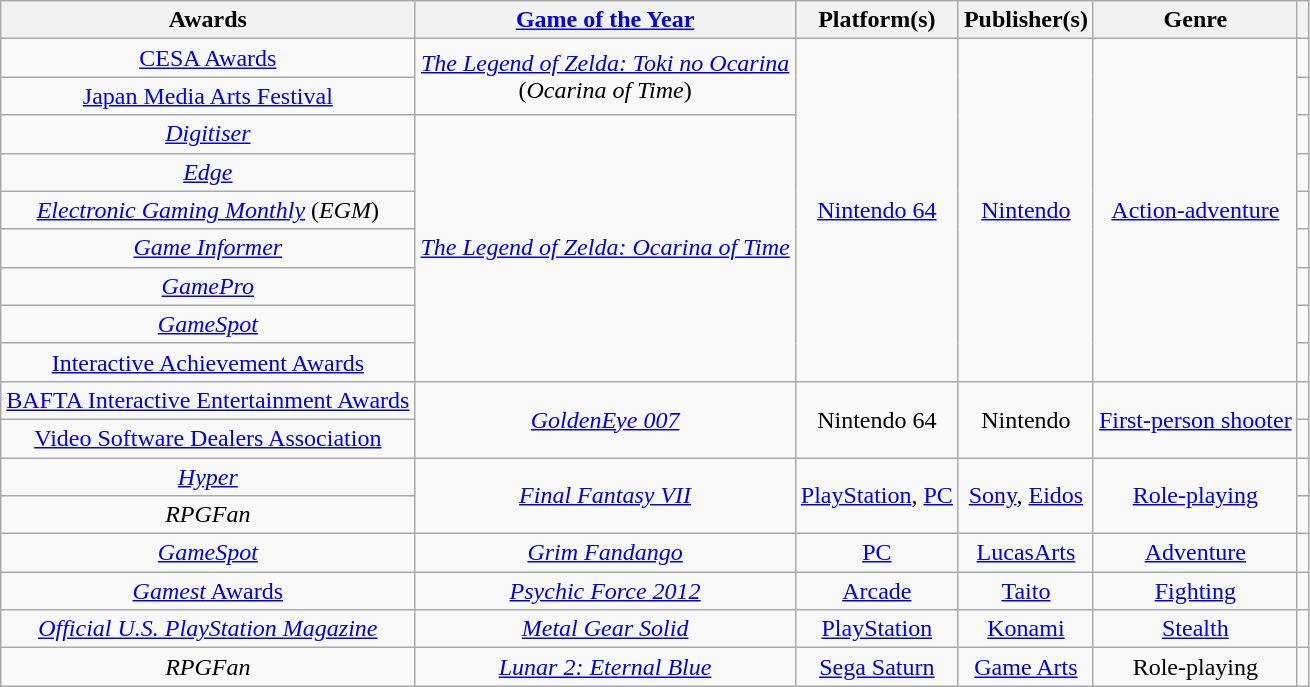<table class="wikitable sortable" style="text-align:center;">
<tr>
<th>Awards</th>
<th><a href='#'>Game of the Year</a></th>
<th>Platform(s)</th>
<th>Publisher(s)</th>
<th>Genre</th>
<th class="unsortable"></th>
</tr>
<tr>
<td><a href='#'>CESA Awards</a></td>
<td rowspan="2"><em><a href='#'>The Legend of Zelda: Toki no Ocarina</a></em> <br> (<em>Ocarina of Time</em>)</td>
<td rowspan="9"><a href='#'>Nintendo 64</a></td>
<td rowspan="9"><a href='#'>Nintendo</a></td>
<td rowspan="9"><a href='#'>Action-adventure</a></td>
<td></td>
</tr>
<tr>
<td><a href='#'>Japan Media Arts Festival</a></td>
<td></td>
</tr>
<tr>
<td><em><a href='#'>Digitiser</a></em></td>
<td rowspan="7"><em><a href='#'>The Legend of Zelda: Ocarina of Time</a></em></td>
<td></td>
</tr>
<tr>
<td><em><a href='#'>Edge</a></em></td>
<td></td>
</tr>
<tr>
<td><em><a href='#'>Electronic Gaming Monthly</a></em> (<em>EGM</em>)</td>
<td></td>
</tr>
<tr>
<td><em><a href='#'>Game Informer</a></em></td>
<td></td>
</tr>
<tr>
<td><em><a href='#'>GamePro</a></em></td>
<td></td>
</tr>
<tr>
<td><em><a href='#'>GameSpot</a></em></td>
<td></td>
</tr>
<tr>
<td><a href='#'>Interactive Achievement Awards</a></td>
<td></td>
</tr>
<tr>
<td><a href='#'>BAFTA Interactive Entertainment Awards</a></td>
<td rowspan="2"><em><a href='#'>GoldenEye 007</a></em></td>
<td rowspan="2">Nintendo 64</td>
<td rowspan="2">Nintendo</td>
<td rowspan="2"><a href='#'>First-person shooter</a></td>
<td></td>
</tr>
<tr>
<td><a href='#'>Video Software Dealers Association</a></td>
<td></td>
</tr>
<tr>
<td><em><a href='#'>Hyper</a></em></td>
<td rowspan="2"><em><a href='#'>Final Fantasy VII</a></em></td>
<td rowspan="2"><a href='#'>PlayStation</a>, <a href='#'>PC</a></td>
<td rowspan="2"><a href='#'>Sony</a>, <a href='#'>Eidos</a></td>
<td rowspan="2"><a href='#'>Role-playing</a></td>
<td></td>
</tr>
<tr>
<td><em>RPGFan</em></td>
<td></td>
</tr>
<tr>
<td><em><a href='#'>GameSpot</a></em></td>
<td><em><a href='#'>Grim Fandango</a></em></td>
<td><a href='#'>PC</a></td>
<td><a href='#'>LucasArts</a></td>
<td><a href='#'>Adventure</a></td>
<td></td>
</tr>
<tr>
<td><a href='#'><em>Gamest</em> Awards</a></td>
<td><em><a href='#'>Psychic Force 2012</a></em></td>
<td><a href='#'>Arcade</a></td>
<td><a href='#'>Taito</a></td>
<td><a href='#'>Fighting</a></td>
<td></td>
</tr>
<tr>
<td><em><a href='#'>Official U.S. PlayStation Magazine</a></em></td>
<td><em><a href='#'>Metal Gear Solid</a></em></td>
<td><a href='#'>PlayStation</a></td>
<td><a href='#'>Konami</a></td>
<td><a href='#'>Stealth</a></td>
<td></td>
</tr>
<tr>
<td><em>RPGFan</em></td>
<td><em><a href='#'>Lunar 2: Eternal Blue</a></em></td>
<td><a href='#'>Sega Saturn</a></td>
<td><a href='#'>Game Arts</a></td>
<td>Role-playing</td>
<td></td>
</tr>
</table>
